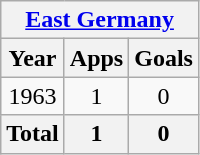<table class="wikitable" style="text-align:center">
<tr>
<th colspan=3><a href='#'>East Germany</a></th>
</tr>
<tr>
<th>Year</th>
<th>Apps</th>
<th>Goals</th>
</tr>
<tr>
<td>1963</td>
<td>1</td>
<td>0</td>
</tr>
<tr>
<th>Total</th>
<th>1</th>
<th>0</th>
</tr>
</table>
